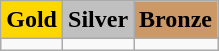<table class=wikitable>
<tr>
<td align=center bgcolor=gold> <strong>Gold</strong></td>
<td align=center bgcolor=silver> <strong>Silver</strong></td>
<td align=center bgcolor=cc9966> <strong>Bronze</strong></td>
</tr>
<tr>
<td></td>
<td></td>
<td></td>
</tr>
</table>
